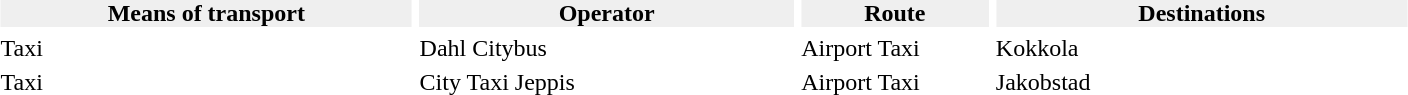<table class="toc" cellpadding="0" cellspacing="5" style="width:75%;" font-size:90%;">
<tr>
<th colspan="8" style="background:gray; color:light red;"></th>
</tr>
<tr style="background:#efefef;">
<th width=22%>Means of transport</th>
<th width=20%>Operator</th>
<th width=10%>Route</th>
<th width=22%>Destinations</th>
</tr>
<tr>
<td> Taxi</td>
<td>Dahl Citybus</td>
<td>Airport Taxi</td>
<td>Kokkola</td>
</tr>
<tr>
<td> Taxi</td>
<td>City Taxi Jeppis</td>
<td>Airport Taxi</td>
<td>Jakobstad</td>
</tr>
</table>
